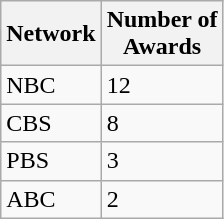<table class="wikitable">
<tr>
<th>Network</th>
<th>Number of<br>Awards</th>
</tr>
<tr>
<td>NBC</td>
<td>12</td>
</tr>
<tr>
<td>CBS</td>
<td>8</td>
</tr>
<tr>
<td>PBS</td>
<td>3</td>
</tr>
<tr>
<td>ABC</td>
<td>2</td>
</tr>
</table>
